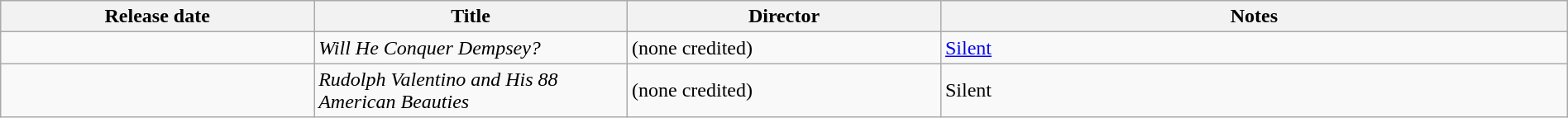<table class="wikitable sortable" width=100%>
<tr>
<th scope=col width=20%>Release date</th>
<th scope=col width=20%>Title</th>
<th scope=col width=20%>Director</th>
<th scope=col class=unsortable width=40%>Notes</th>
</tr>
<tr>
<td scope=row></td>
<td><em>Will He Conquer Dempsey?</em></td>
<td>(none credited)</td>
<td><a href='#'>Silent</a></td>
</tr>
<tr>
<td scope=row></td>
<td><em>Rudolph Valentino and His 88 American Beauties</em></td>
<td>(none credited)</td>
<td>Silent</td>
</tr>
</table>
